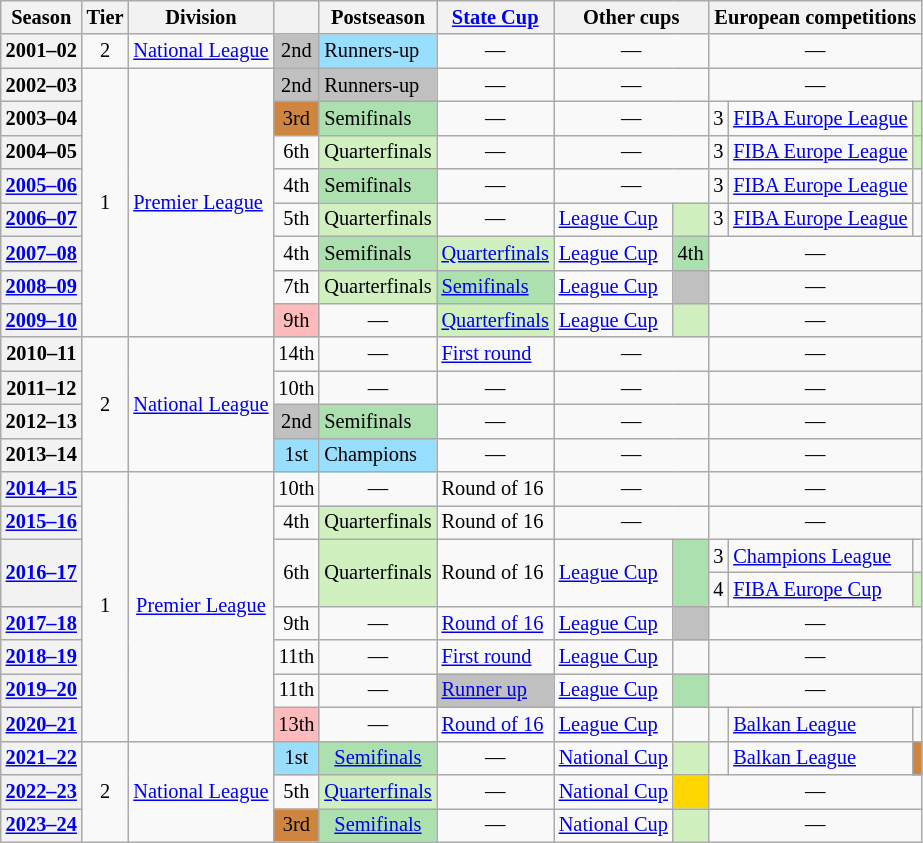<table class="wikitable" style="font-size:85%; text-align:center">
<tr>
<th>Season</th>
<th>Tier</th>
<th>Division</th>
<th></th>
<th>Postseason</th>
<th><a href='#'>State Cup</a></th>
<th colspan=2>Other cups</th>
<th colspan=3>European competitions</th>
</tr>
<tr>
<th>2001–02</th>
<td>2</td>
<td align=left><a href='#'>National League</a></td>
<td bgcolor=silver>2nd</td>
<td align=left bgcolor=97DEFF>Runners-up </td>
<td>—</td>
<td colspan=2>—</td>
<td colspan=3>—</td>
</tr>
<tr>
<th>2002–03</th>
<td rowspan=8>1</td>
<td rowspan=8 align=left><a href='#'>Premier League</a></td>
<td bgcolor=silver>2nd</td>
<td align=left bgcolor=silver>Runners-up</td>
<td>—</td>
<td colspan=2>—</td>
<td colspan=3>—</td>
</tr>
<tr>
<th>2003–04</th>
<td bgcolor=Peru>3rd</td>
<td align=left bgcolor=ACE1AF>Semifinals</td>
<td>—</td>
<td colspan=2>—</td>
<td>3</td>
<td><a href='#'>FIBA Europe League</a></td>
<td bgcolor=D0F0C0></td>
</tr>
<tr>
<th>2004–05</th>
<td>6th</td>
<td align=left bgcolor=D0F0C0>Quarterfinals</td>
<td>—</td>
<td colspan=2>—</td>
<td>3</td>
<td><a href='#'>FIBA Europe League</a></td>
<td bgcolor=D0F0C0></td>
</tr>
<tr>
<th><a href='#'>2005–06</a></th>
<td>4th</td>
<td align=left bgcolor=ACE1AF>Semifinals</td>
<td>—</td>
<td colspan=2>—</td>
<td>3</td>
<td><a href='#'>FIBA Europe League</a></td>
<td></td>
</tr>
<tr>
<th><a href='#'>2006–07</a></th>
<td>5th</td>
<td align=left bgcolor=D0F0C0>Quarterfinals</td>
<td>—</td>
<td align=left><a href='#'>League Cup</a></td>
<td bgcolor=D0F0C0></td>
<td>3</td>
<td><a href='#'>FIBA Europe League</a></td>
<td></td>
</tr>
<tr>
<th><a href='#'>2007–08</a></th>
<td>4th</td>
<td align=left bgcolor=ACE1AF>Semifinals</td>
<td align=left bgcolor=D0F0C0><a href='#'>Quarterfinals</a></td>
<td align=left><a href='#'>League Cup</a></td>
<td bgcolor=ACE1AF>4th</td>
<td colspan=3>—</td>
</tr>
<tr>
<th><a href='#'>2008–09</a></th>
<td>7th</td>
<td align=left bgcolor=D0F0C0>Quarterfinals</td>
<td align=left bgcolor=ACE1AF><a href='#'>Semifinals</a></td>
<td align=left><a href='#'>League Cup</a></td>
<td bgcolor=silver></td>
<td colspan=3>—</td>
</tr>
<tr>
<th><a href='#'>2009–10</a></th>
<td bgcolor=FFBBBB>9th</td>
<td>—</td>
<td align=left bgcolor=D0F0C0><a href='#'>Quarterfinals</a></td>
<td align=left><a href='#'>League Cup</a></td>
<td bgcolor=D0F0C0></td>
<td colspan=3>—</td>
</tr>
<tr>
<th>2010–11</th>
<td rowspan=4>2</td>
<td rowspan=4 align=left><a href='#'>National League</a></td>
<td>14th</td>
<td>—</td>
<td align=left><a href='#'>First round</a></td>
<td colspan=2>—</td>
<td colspan=3>—</td>
</tr>
<tr>
<th>2011–12</th>
<td>10th</td>
<td>—</td>
<td>—</td>
<td colspan=2>—</td>
<td colspan=3>—</td>
</tr>
<tr>
<th>2012–13</th>
<td bgcolor=silver>2nd</td>
<td align=left bgcolor=ACE1AF>Semifinals</td>
<td>—</td>
<td colspan=2>—</td>
<td colspan=3>—</td>
</tr>
<tr>
<th>2013–14</th>
<td bgcolor=97DEFF>1st</td>
<td align=left bgcolor=97DEFF>Champions </td>
<td>—</td>
<td colspan=2>—</td>
<td colspan=3>—</td>
</tr>
<tr>
<th><a href='#'>2014–15</a></th>
<td rowspan=8>1</td>
<td rowspan=8><a href='#'>Premier League</a></td>
<td>10th</td>
<td>—</td>
<td align=left>Round of 16</td>
<td colspan=2>—</td>
<td colspan=3>—</td>
</tr>
<tr>
<th><a href='#'>2015–16</a></th>
<td>4th</td>
<td align=left bgcolor=D0F0C0>Quarterfinals</td>
<td align=left>Round of 16</td>
<td colspan=2>—</td>
<td colspan=3>—</td>
</tr>
<tr>
<th rowspan=2><a href='#'>2016–17</a></th>
<td rowspan=2>6th</td>
<td align=left rowspan=2 bgcolor=#D0F0C0>Quarterfinals</td>
<td rowspan=2 align=left>Round of 16</td>
<td align=left rowspan=2><a href='#'>League Cup</a></td>
<td rowspan=2 bgcolor=ACE1AF></td>
<td>3</td>
<td align=left><a href='#'>Champions League</a></td>
<td></td>
</tr>
<tr>
<td>4</td>
<td align=left><a href='#'>FIBA Europe Cup</a></td>
<td bgcolor=D0F0C0></td>
</tr>
<tr>
<th><a href='#'>2017–18</a></th>
<td>9th</td>
<td>—</td>
<td align=left><a href='#'>Round of 16</a></td>
<td align=left><a href='#'>League Cup</a></td>
<td bgcolor=silver></td>
<td colspan=3>—</td>
</tr>
<tr>
<th><a href='#'>2018–19</a></th>
<td>11th</td>
<td>—</td>
<td align=left><a href='#'>First round</a></td>
<td align=left><a href='#'>League Cup</a></td>
<td></td>
<td colspan=3>—</td>
</tr>
<tr>
<th><a href='#'>2019–20</a></th>
<td>11th</td>
<td>—</td>
<td align=left bgcolor=silver><a href='#'>Runner up</a></td>
<td align=left><a href='#'>League Cup</a></td>
<td bgcolor=ACE1AF></td>
<td colspan=3>—</td>
</tr>
<tr>
<th><a href='#'>2020–21</a></th>
<td bgcolor=FFBBBB>13th</td>
<td>—</td>
<td align=left><a href='#'>Round of 16</a></td>
<td align=left><a href='#'>League Cup</a></td>
<td></td>
<td><small><strong></strong></small></td>
<td align=left><a href='#'>Balkan League</a></td>
<td></td>
</tr>
<tr>
<th><a href='#'>2021–22</a></th>
<td rowspan=3>2</td>
<td rowspan=3 align=left><a href='#'>National League</a></td>
<td bgcolor=97DEFF>1st</td>
<td bgcolor=ACE1AF><a href='#'>Semifinals</a></td>
<td>—</td>
<td align=left><a href='#'>National Cup</a></td>
<td bgcolor=D0F0C0></td>
<td><small><strong></strong></small></td>
<td align=left><a href='#'>Balkan League</a></td>
<td bgcolor=Peru></td>
</tr>
<tr>
<th><a href='#'>2022–23</a></th>
<td>5th</td>
<td bgcolor=#D0F0C0><a href='#'>Quarterfinals</a></td>
<td>—</td>
<td align=left><a href='#'>National Cup</a></td>
<td bgcolor=gold></td>
<td colspan=3>—</td>
</tr>
<tr>
<th><a href='#'>2023–24</a></th>
<td bgcolor=Peru>3rd</td>
<td bgcolor=ACE1AF><a href='#'>Semifinals</a></td>
<td>—</td>
<td align=left><a href='#'>National Cup</a></td>
<td bgcolor=D0F0C0></td>
<td colspan=3>—</td>
</tr>
</table>
